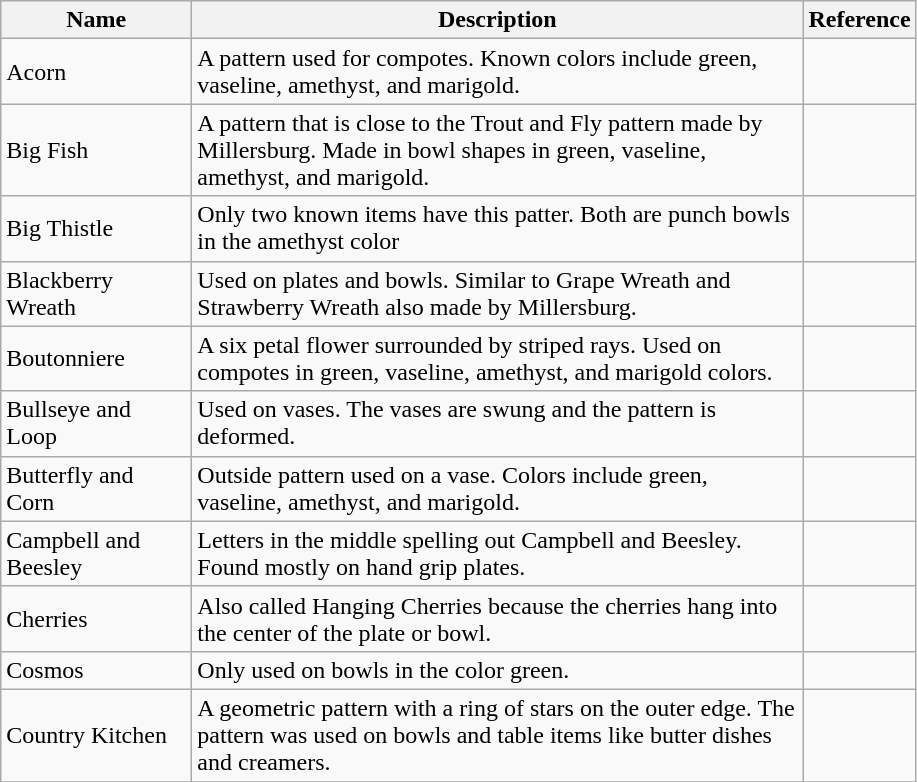<table class="sortable wikitable">
<tr>
<th width="120">Name</th>
<th width="400">Description</th>
<th width="15">Reference</th>
</tr>
<tr>
<td>Acorn</td>
<td>A pattern used for compotes. Known colors include green, vaseline, amethyst, and marigold.</td>
<td align="center"></td>
</tr>
<tr>
<td>Big Fish</td>
<td>A pattern that is close to the Trout and Fly pattern made by Millersburg. Made in bowl shapes in green, vaseline, amethyst, and marigold.</td>
<td align="center"></td>
</tr>
<tr>
<td>Big Thistle</td>
<td>Only two known items have this patter. Both are punch bowls in the amethyst color</td>
<td align="center"></td>
</tr>
<tr>
<td>Blackberry Wreath</td>
<td>Used on plates and bowls. Similar to Grape Wreath and Strawberry Wreath also made by Millersburg.</td>
<td align="center"></td>
</tr>
<tr>
<td>Boutonniere</td>
<td>A six petal flower surrounded by striped rays. Used on compotes in green, vaseline, amethyst, and marigold colors.</td>
<td align="center"></td>
</tr>
<tr>
<td>Bullseye and Loop</td>
<td>Used on vases. The vases are swung and the pattern is deformed.</td>
<td align="center"></td>
</tr>
<tr>
<td>Butterfly and Corn</td>
<td>Outside pattern used on a vase. Colors include green, vaseline, amethyst, and marigold.</td>
<td align="center"></td>
</tr>
<tr>
<td>Campbell and Beesley</td>
<td>Letters in the middle spelling out Campbell and Beesley. Found mostly on hand grip plates.</td>
<td align="center"></td>
</tr>
<tr>
<td>Cherries</td>
<td>Also called Hanging Cherries because the cherries hang into the center of the plate or bowl.</td>
<td align="center"></td>
</tr>
<tr>
<td>Cosmos</td>
<td>Only used on bowls in the color green.</td>
<td align="center"></td>
</tr>
<tr>
<td>Country Kitchen</td>
<td>A geometric pattern with a ring of stars on the outer edge. The pattern was used on bowls and table items like butter dishes and creamers.</td>
<td align="center"></td>
</tr>
<tr>
</tr>
</table>
